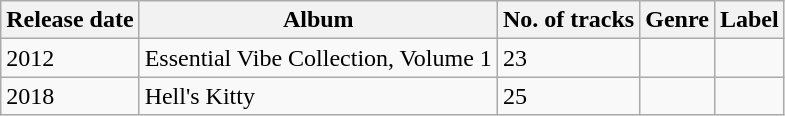<table class="wikitable">
<tr>
<th>Release date</th>
<th>Album</th>
<th>No. of tracks</th>
<th>Genre</th>
<th>Label</th>
</tr>
<tr>
<td>2012</td>
<td>Essential Vibe Collection, Volume 1</td>
<td>23</td>
<td></td>
<td></td>
</tr>
<tr>
<td>2018</td>
<td>Hell's Kitty</td>
<td>25</td>
<td></td>
<td></td>
</tr>
</table>
